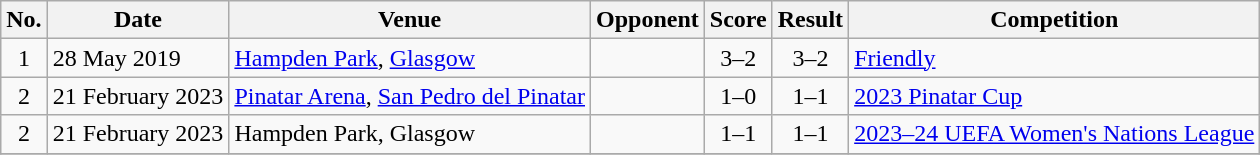<table class="wikitable sortable">
<tr>
<th scope="col">No.</th>
<th scope="col">Date</th>
<th scope="col">Venue</th>
<th scope="col">Opponent</th>
<th scope="col">Score</th>
<th scope="col">Result</th>
<th scope="col">Competition</th>
</tr>
<tr>
<td align="center">1</td>
<td>28 May 2019</td>
<td><a href='#'>Hampden Park</a>, <a href='#'>Glasgow</a></td>
<td></td>
<td align="center">3–2</td>
<td align="center">3–2</td>
<td><a href='#'>Friendly</a></td>
</tr>
<tr>
<td align="center">2</td>
<td>21 February 2023</td>
<td><a href='#'>Pinatar Arena</a>, <a href='#'>San Pedro del Pinatar</a></td>
<td></td>
<td align="center">1–0</td>
<td align="center">1–1</td>
<td><a href='#'>2023 Pinatar Cup</a></td>
</tr>
<tr>
<td align="center">2</td>
<td>21 February 2023</td>
<td>Hampden Park, Glasgow</td>
<td></td>
<td align="center">1–1</td>
<td align="center">1–1</td>
<td><a href='#'>2023–24 UEFA Women's Nations League</a></td>
</tr>
<tr>
</tr>
</table>
